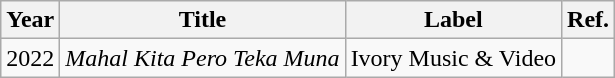<table class="wikitable">
<tr>
<th>Year</th>
<th>Title</th>
<th>Label</th>
<th>Ref.</th>
</tr>
<tr>
<td>2022</td>
<td><em>Mahal Kita Pero Teka Muna</em></td>
<td>Ivory Music & Video</td>
<td></td>
</tr>
</table>
